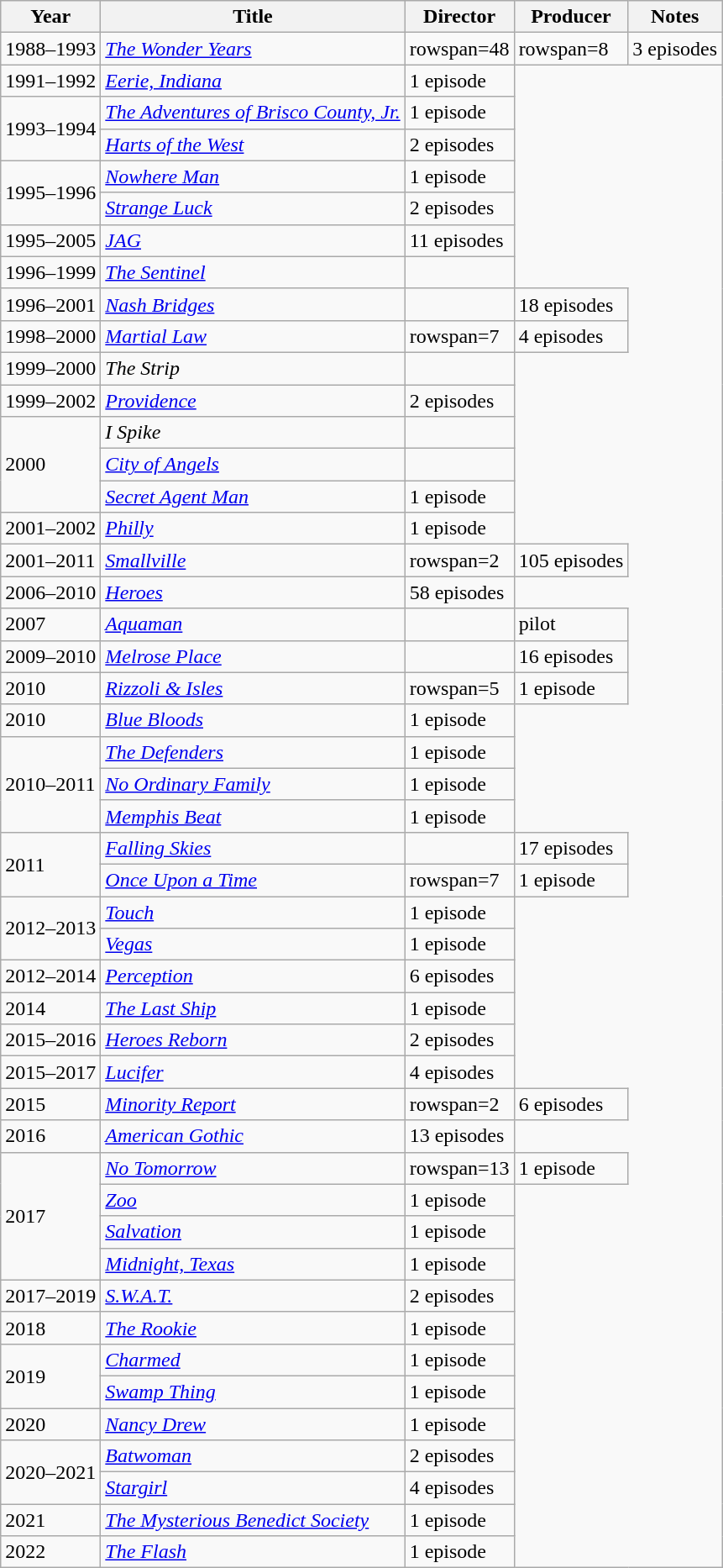<table class="wikitable">
<tr>
<th>Year</th>
<th>Title</th>
<th>Director</th>
<th>Producer</th>
<th>Notes</th>
</tr>
<tr>
<td>1988–1993</td>
<td><em><a href='#'>The Wonder Years</a></em></td>
<td>rowspan=48 </td>
<td>rowspan=8 </td>
<td>3 episodes</td>
</tr>
<tr>
<td>1991–1992</td>
<td><em><a href='#'>Eerie, Indiana</a></em></td>
<td>1 episode</td>
</tr>
<tr>
<td rowspan=2>1993–1994</td>
<td><em><a href='#'>The Adventures of Brisco County, Jr.</a></em></td>
<td>1 episode</td>
</tr>
<tr>
<td><em><a href='#'>Harts of the West</a></em></td>
<td>2 episodes</td>
</tr>
<tr>
<td rowspan=2>1995–1996</td>
<td><em><a href='#'>Nowhere Man</a></em></td>
<td>1 episode</td>
</tr>
<tr>
<td><em><a href='#'>Strange Luck</a></em></td>
<td>2 episodes</td>
</tr>
<tr>
<td>1995–2005</td>
<td><em><a href='#'>JAG</a></em></td>
<td>11 episodes</td>
</tr>
<tr>
<td>1996–1999</td>
<td><em><a href='#'>The Sentinel</a></em></td>
<td></td>
</tr>
<tr>
<td>1996–2001</td>
<td><em><a href='#'>Nash Bridges</a></em></td>
<td></td>
<td>18 episodes</td>
</tr>
<tr>
<td>1998–2000</td>
<td><em><a href='#'>Martial Law</a></em></td>
<td>rowspan=7 </td>
<td>4 episodes</td>
</tr>
<tr>
<td>1999–2000</td>
<td><em>The Strip</em></td>
<td></td>
</tr>
<tr>
<td>1999–2002</td>
<td><em><a href='#'>Providence</a></em></td>
<td>2 episodes</td>
</tr>
<tr>
<td rowspan=3>2000</td>
<td><em>I Spike</em></td>
<td></td>
</tr>
<tr>
<td><em><a href='#'>City of Angels</a></em></td>
<td></td>
</tr>
<tr>
<td><em><a href='#'>Secret Agent Man</a></em></td>
<td>1 episode</td>
</tr>
<tr>
<td>2001–2002</td>
<td><em><a href='#'>Philly</a></em></td>
<td>1 episode</td>
</tr>
<tr>
<td>2001–2011</td>
<td><em><a href='#'>Smallville</a></em></td>
<td>rowspan=2 </td>
<td>105 episodes</td>
</tr>
<tr>
<td>2006–2010</td>
<td><em><a href='#'>Heroes</a></em></td>
<td>58 episodes</td>
</tr>
<tr>
<td>2007</td>
<td><em><a href='#'>Aquaman</a></em></td>
<td></td>
<td>pilot</td>
</tr>
<tr>
<td>2009–2010</td>
<td><em><a href='#'>Melrose Place</a></em></td>
<td></td>
<td>16 episodes</td>
</tr>
<tr>
<td>2010</td>
<td><em><a href='#'>Rizzoli & Isles</a></em></td>
<td>rowspan=5 </td>
<td>1 episode</td>
</tr>
<tr>
<td>2010</td>
<td><em><a href='#'>Blue Bloods</a></em></td>
<td>1 episode</td>
</tr>
<tr>
<td rowspan=3>2010–2011</td>
<td><em><a href='#'>The Defenders</a></em></td>
<td>1 episode</td>
</tr>
<tr>
<td><em><a href='#'>No Ordinary Family</a></em></td>
<td>1 episode</td>
</tr>
<tr>
<td><em><a href='#'>Memphis Beat</a></em></td>
<td>1 episode</td>
</tr>
<tr>
<td rowspan=2>2011</td>
<td><em><a href='#'>Falling Skies</a></em></td>
<td></td>
<td>17 episodes</td>
</tr>
<tr>
<td><em><a href='#'>Once Upon a Time</a></em></td>
<td>rowspan=7 </td>
<td>1 episode</td>
</tr>
<tr>
<td rowspan=2>2012–2013</td>
<td><em><a href='#'>Touch</a></em></td>
<td>1 episode</td>
</tr>
<tr>
<td><em><a href='#'>Vegas</a></em></td>
<td>1 episode</td>
</tr>
<tr>
<td>2012–2014</td>
<td><em><a href='#'>Perception</a></em></td>
<td>6 episodes</td>
</tr>
<tr>
<td>2014</td>
<td><em><a href='#'>The Last Ship</a></em></td>
<td>1 episode</td>
</tr>
<tr>
<td>2015–2016</td>
<td><em><a href='#'>Heroes Reborn</a></em></td>
<td>2 episodes</td>
</tr>
<tr>
<td>2015–2017</td>
<td><em><a href='#'>Lucifer</a></em></td>
<td>4 episodes</td>
</tr>
<tr>
<td>2015</td>
<td><a href='#'><em>Minority Report</em></a></td>
<td>rowspan=2 </td>
<td>6 episodes</td>
</tr>
<tr>
<td>2016</td>
<td><em><a href='#'>American Gothic</a></em></td>
<td>13 episodes</td>
</tr>
<tr>
<td rowspan=4>2017</td>
<td><em><a href='#'>No Tomorrow</a></em></td>
<td>rowspan=13 </td>
<td>1 episode</td>
</tr>
<tr>
<td><em><a href='#'>Zoo</a></em></td>
<td>1 episode</td>
</tr>
<tr>
<td><em><a href='#'>Salvation</a></em></td>
<td>1 episode</td>
</tr>
<tr>
<td><em><a href='#'>Midnight, Texas</a></em></td>
<td>1 episode</td>
</tr>
<tr>
<td>2017–2019</td>
<td><em><a href='#'>S.W.A.T.</a></em></td>
<td>2 episodes</td>
</tr>
<tr>
<td>2018</td>
<td><em><a href='#'>The Rookie</a></em></td>
<td>1 episode</td>
</tr>
<tr>
<td rowspan=2>2019</td>
<td><em><a href='#'>Charmed</a></em></td>
<td>1 episode</td>
</tr>
<tr>
<td><em><a href='#'>Swamp Thing</a></em></td>
<td>1 episode</td>
</tr>
<tr>
<td>2020</td>
<td><em><a href='#'>Nancy Drew</a></em></td>
<td>1 episode</td>
</tr>
<tr>
<td rowspan=2>2020–2021</td>
<td><em><a href='#'>Batwoman</a></em></td>
<td>2 episodes</td>
</tr>
<tr>
<td><em><a href='#'>Stargirl</a></em></td>
<td>4 episodes</td>
</tr>
<tr>
<td>2021</td>
<td><em><a href='#'>The Mysterious Benedict Society</a></em></td>
<td>1 episode</td>
</tr>
<tr>
<td>2022</td>
<td><em><a href='#'>The Flash</a></em></td>
<td>1 episode</td>
</tr>
</table>
